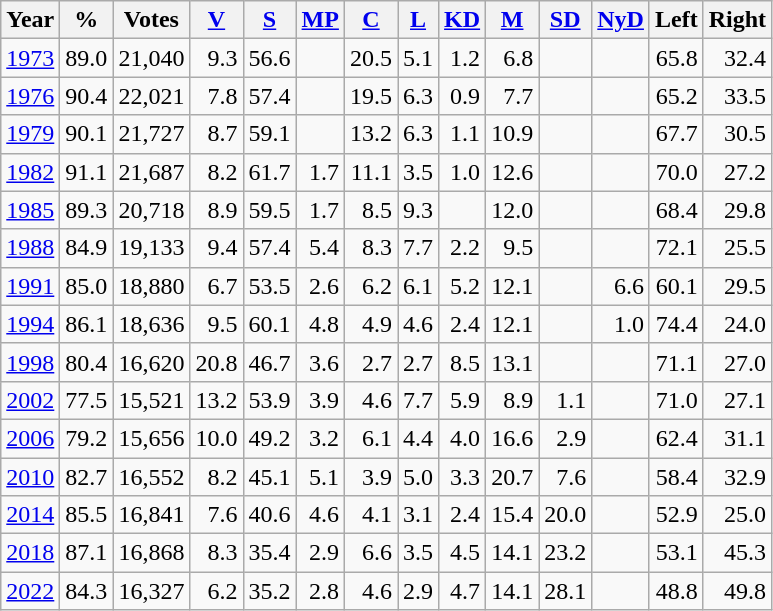<table class="wikitable sortable" style=text-align:right>
<tr>
<th>Year</th>
<th>%</th>
<th>Votes</th>
<th><a href='#'>V</a></th>
<th><a href='#'>S</a></th>
<th><a href='#'>MP</a></th>
<th><a href='#'>C</a></th>
<th><a href='#'>L</a></th>
<th><a href='#'>KD</a></th>
<th><a href='#'>M</a></th>
<th><a href='#'>SD</a></th>
<th><a href='#'>NyD</a></th>
<th>Left</th>
<th>Right</th>
</tr>
<tr>
<td align=left><a href='#'>1973</a></td>
<td>89.0</td>
<td>21,040</td>
<td>9.3</td>
<td>56.6</td>
<td></td>
<td>20.5</td>
<td>5.1</td>
<td>1.2</td>
<td>6.8</td>
<td></td>
<td></td>
<td>65.8</td>
<td>32.4</td>
</tr>
<tr>
<td align=left><a href='#'>1976</a></td>
<td>90.4</td>
<td>22,021</td>
<td>7.8</td>
<td>57.4</td>
<td></td>
<td>19.5</td>
<td>6.3</td>
<td>0.9</td>
<td>7.7</td>
<td></td>
<td></td>
<td>65.2</td>
<td>33.5</td>
</tr>
<tr>
<td align=left><a href='#'>1979</a></td>
<td>90.1</td>
<td>21,727</td>
<td>8.7</td>
<td>59.1</td>
<td></td>
<td>13.2</td>
<td>6.3</td>
<td>1.1</td>
<td>10.9</td>
<td></td>
<td></td>
<td>67.7</td>
<td>30.5</td>
</tr>
<tr>
<td align=left><a href='#'>1982</a></td>
<td>91.1</td>
<td>21,687</td>
<td>8.2</td>
<td>61.7</td>
<td>1.7</td>
<td>11.1</td>
<td>3.5</td>
<td>1.0</td>
<td>12.6</td>
<td></td>
<td></td>
<td>70.0</td>
<td>27.2</td>
</tr>
<tr>
<td align=left><a href='#'>1985</a></td>
<td>89.3</td>
<td>20,718</td>
<td>8.9</td>
<td>59.5</td>
<td>1.7</td>
<td>8.5</td>
<td>9.3</td>
<td></td>
<td>12.0</td>
<td></td>
<td></td>
<td>68.4</td>
<td>29.8</td>
</tr>
<tr>
<td align=left><a href='#'>1988</a></td>
<td>84.9</td>
<td>19,133</td>
<td>9.4</td>
<td>57.4</td>
<td>5.4</td>
<td>8.3</td>
<td>7.7</td>
<td>2.2</td>
<td>9.5</td>
<td></td>
<td></td>
<td>72.1</td>
<td>25.5</td>
</tr>
<tr>
<td align=left><a href='#'>1991</a></td>
<td>85.0</td>
<td>18,880</td>
<td>6.7</td>
<td>53.5</td>
<td>2.6</td>
<td>6.2</td>
<td>6.1</td>
<td>5.2</td>
<td>12.1</td>
<td></td>
<td>6.6</td>
<td>60.1</td>
<td>29.5</td>
</tr>
<tr>
<td align=left><a href='#'>1994</a></td>
<td>86.1</td>
<td>18,636</td>
<td>9.5</td>
<td>60.1</td>
<td>4.8</td>
<td>4.9</td>
<td>4.6</td>
<td>2.4</td>
<td>12.1</td>
<td></td>
<td>1.0</td>
<td>74.4</td>
<td>24.0</td>
</tr>
<tr>
<td align=left><a href='#'>1998</a></td>
<td>80.4</td>
<td>16,620</td>
<td>20.8</td>
<td>46.7</td>
<td>3.6</td>
<td>2.7</td>
<td>2.7</td>
<td>8.5</td>
<td>13.1</td>
<td></td>
<td></td>
<td>71.1</td>
<td>27.0</td>
</tr>
<tr>
<td align=left><a href='#'>2002</a></td>
<td>77.5</td>
<td>15,521</td>
<td>13.2</td>
<td>53.9</td>
<td>3.9</td>
<td>4.6</td>
<td>7.7</td>
<td>5.9</td>
<td>8.9</td>
<td>1.1</td>
<td></td>
<td>71.0</td>
<td>27.1</td>
</tr>
<tr>
<td align=left><a href='#'>2006</a></td>
<td>79.2</td>
<td>15,656</td>
<td>10.0</td>
<td>49.2</td>
<td>3.2</td>
<td>6.1</td>
<td>4.4</td>
<td>4.0</td>
<td>16.6</td>
<td>2.9</td>
<td></td>
<td>62.4</td>
<td>31.1</td>
</tr>
<tr>
<td align=left><a href='#'>2010</a></td>
<td>82.7</td>
<td>16,552</td>
<td>8.2</td>
<td>45.1</td>
<td>5.1</td>
<td>3.9</td>
<td>5.0</td>
<td>3.3</td>
<td>20.7</td>
<td>7.6</td>
<td></td>
<td>58.4</td>
<td>32.9</td>
</tr>
<tr>
<td align=left><a href='#'>2014</a></td>
<td>85.5</td>
<td>16,841</td>
<td>7.6</td>
<td>40.6</td>
<td>4.6</td>
<td>4.1</td>
<td>3.1</td>
<td>2.4</td>
<td>15.4</td>
<td>20.0</td>
<td></td>
<td>52.9</td>
<td>25.0</td>
</tr>
<tr>
<td align=left><a href='#'>2018</a></td>
<td>87.1</td>
<td>16,868</td>
<td>8.3</td>
<td>35.4</td>
<td>2.9</td>
<td>6.6</td>
<td>3.5</td>
<td>4.5</td>
<td>14.1</td>
<td>23.2</td>
<td></td>
<td>53.1</td>
<td>45.3</td>
</tr>
<tr>
<td align=left><a href='#'>2022</a></td>
<td>84.3</td>
<td>16,327</td>
<td>6.2</td>
<td>35.2</td>
<td>2.8</td>
<td>4.6</td>
<td>2.9</td>
<td>4.7</td>
<td>14.1</td>
<td>28.1</td>
<td></td>
<td>48.8</td>
<td>49.8</td>
</tr>
</table>
